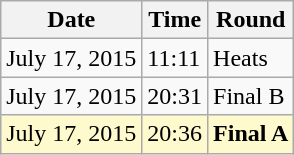<table class="wikitable">
<tr>
<th>Date</th>
<th>Time</th>
<th>Round</th>
</tr>
<tr>
<td>July 17, 2015</td>
<td>11:11</td>
<td>Heats</td>
</tr>
<tr>
<td>July 17, 2015</td>
<td>20:31</td>
<td>Final B</td>
</tr>
<tr style=background:lemonchiffon>
<td>July 17, 2015</td>
<td>20:36</td>
<td><strong>Final A</strong></td>
</tr>
</table>
